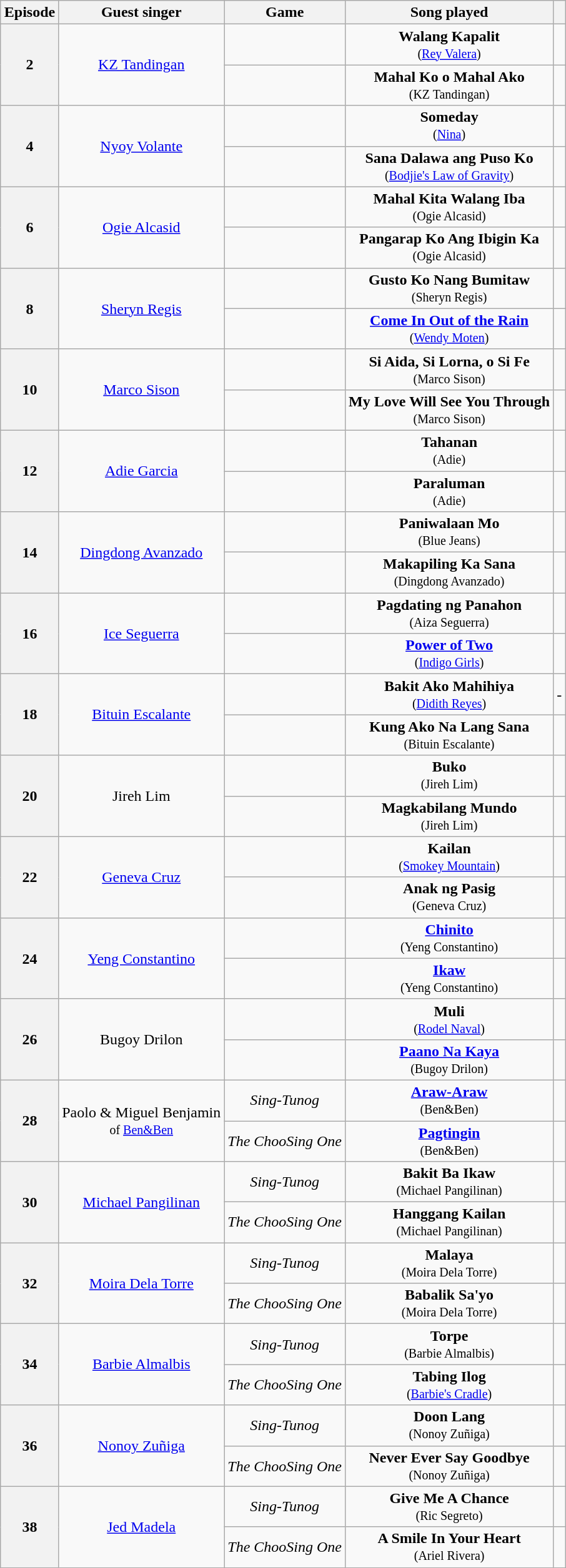<table class="wikitable collapsible collapsed" style="font-size:100%; text-align:center; margin:1em auto; text-align:center;" width:100%">
<tr>
<th>Episode</th>
<th>Guest singer</th>
<th>Game</th>
<th>Song played</th>
<th></th>
</tr>
<tr>
<th rowspan="2">2</th>
<td rowspan="2"><a href='#'>KZ Tandingan</a></td>
<td></td>
<td><strong>Walang Kapalit</strong><br><small>(<a href='#'>Rey Valera</a>)</small></td>
<td></td>
</tr>
<tr>
<td></td>
<td><strong>Mahal Ko o Mahal Ako</strong><br><small>(KZ Tandingan)</small></td>
<td></td>
</tr>
<tr>
<th rowspan="2">4</th>
<td rowspan="2"><a href='#'>Nyoy Volante</a></td>
<td></td>
<td><strong>Someday</strong><br><small>(<a href='#'>Nina</a>)</small></td>
<td></td>
</tr>
<tr>
<td></td>
<td><strong>Sana Dalawa ang Puso Ko</strong><br><small>(<a href='#'>Bodjie's Law of Gravity</a>)</small></td>
<td></td>
</tr>
<tr>
<th rowspan="2">6</th>
<td rowspan="2"><a href='#'>Ogie Alcasid</a></td>
<td></td>
<td><strong>Mahal Kita Walang Iba</strong><br><small>(Ogie Alcasid)</small></td>
<td></td>
</tr>
<tr>
<td></td>
<td><strong>Pangarap Ko Ang Ibigin Ka</strong><br><small>(Ogie Alcasid)</small></td>
<td></td>
</tr>
<tr>
<th rowspan="2">8</th>
<td rowspan="2"><a href='#'>Sheryn Regis</a></td>
<td></td>
<td><strong>Gusto Ko Nang Bumitaw</strong><br><small>(Sheryn Regis)</small></td>
<td></td>
</tr>
<tr>
<td></td>
<td><strong><a href='#'>Come In Out of the Rain</a></strong><br><small>(<a href='#'>Wendy Moten</a>)</small></td>
<td></td>
</tr>
<tr>
<th rowspan="2">10</th>
<td rowspan="2"><a href='#'>Marco Sison</a></td>
<td></td>
<td><strong>Si Aida, Si Lorna, o Si Fe</strong><br><small>(Marco Sison)</small></td>
<td></td>
</tr>
<tr>
<td></td>
<td><strong>My Love Will See You Through</strong><br><small>(Marco Sison)</small></td>
<td></td>
</tr>
<tr>
<th rowspan="2">12</th>
<td rowspan="2"><a href='#'>Adie Garcia</a></td>
<td></td>
<td><strong>Tahanan</strong><br><small>(Adie)</small></td>
<td></td>
</tr>
<tr>
<td></td>
<td><strong>Paraluman</strong><br><small>(Adie)</small></td>
<td></td>
</tr>
<tr>
<th rowspan="2">14</th>
<td rowspan="2"><a href='#'>Dingdong Avanzado</a></td>
<td></td>
<td><strong>Paniwalaan Mo</strong><br><small>(Blue Jeans)</small></td>
<td></td>
</tr>
<tr>
<td></td>
<td><strong>Makapiling Ka Sana</strong><br><small>(Dingdong Avanzado)</small></td>
<td></td>
</tr>
<tr>
<th rowspan="2">16</th>
<td rowspan="2"><a href='#'>Ice Seguerra</a></td>
<td></td>
<td><strong>Pagdating ng Panahon</strong><br><small>(Aiza Seguerra)</small></td>
<td></td>
</tr>
<tr>
<td></td>
<td><strong><a href='#'>Power of Two</a></strong><br><small>(<a href='#'>Indigo Girls</a>)</small></td>
<td></td>
</tr>
<tr>
<th rowspan="2">18</th>
<td rowspan="2"><a href='#'>Bituin Escalante</a></td>
<td></td>
<td><strong>Bakit Ako Mahihiya</strong><br><small>(<a href='#'>Didith Reyes</a>)</small></td>
<td>-</td>
</tr>
<tr>
<td></td>
<td><strong>Kung Ako Na Lang Sana</strong><br><small>(Bituin Escalante)</small></td>
<td></td>
</tr>
<tr>
<th rowspan="2">20</th>
<td rowspan="2">Jireh Lim</td>
<td></td>
<td><strong>Buko</strong><br><small>(Jireh Lim)</small></td>
<td></td>
</tr>
<tr>
<td></td>
<td><strong>Magkabilang Mundo</strong><br><small>(Jireh Lim)</small></td>
<td></td>
</tr>
<tr>
<th rowspan="2">22</th>
<td rowspan="2"><a href='#'>Geneva Cruz</a></td>
<td></td>
<td><strong>Kailan</strong><br><small>(<a href='#'>Smokey Mountain</a>)</small></td>
<td></td>
</tr>
<tr>
<td></td>
<td><strong>Anak ng Pasig</strong><br><small>(Geneva Cruz)</small></td>
<td></td>
</tr>
<tr>
<th rowspan="2">24</th>
<td rowspan="2"><a href='#'>Yeng Constantino</a></td>
<td></td>
<td><strong><a href='#'>Chinito</a></strong><br><small>(Yeng Constantino)</small></td>
<td></td>
</tr>
<tr>
<td></td>
<td><strong><a href='#'>Ikaw</a></strong><br><small>(Yeng Constantino)</small></td>
<td></td>
</tr>
<tr>
<th rowspan="2">26</th>
<td rowspan="2">Bugoy Drilon</td>
<td></td>
<td><strong>Muli</strong><br><small>(<a href='#'>Rodel Naval</a>)</small></td>
<td></td>
</tr>
<tr>
<td></td>
<td><strong><a href='#'>Paano Na Kaya</a></strong><br><small>(Bugoy Drilon)</small></td>
<td></td>
</tr>
<tr>
<th rowspan="2">28</th>
<td rowspan="2">Paolo  & Miguel Benjamin <br><small>of <a href='#'>Ben&Ben</a></small></td>
<td><em>Sing-Tunog</em></td>
<td><strong><a href='#'>Araw-Araw</a></strong><br><small>(Ben&Ben)</small></td>
<td></td>
</tr>
<tr>
<td><em>The ChooSing One</em></td>
<td><strong><a href='#'>Pagtingin</a></strong><br><small>(Ben&Ben)</small></td>
<td></td>
</tr>
<tr>
<th rowspan="2">30</th>
<td rowspan="2"><a href='#'>Michael Pangilinan</a></td>
<td><em>Sing-Tunog</em></td>
<td><strong>Bakit Ba Ikaw</strong><br><small>(Michael Pangilinan)</small></td>
<td></td>
</tr>
<tr>
<td><em>The ChooSing One</em></td>
<td><strong>Hanggang Kailan</strong><br><small>(Michael Pangilinan)</small></td>
<td></td>
</tr>
<tr>
<th rowspan="2">32</th>
<td rowspan="2"><a href='#'>Moira Dela Torre</a></td>
<td><em>Sing-Tunog</em></td>
<td><strong>Malaya</strong><br><small>(Moira Dela Torre)</small></td>
<td></td>
</tr>
<tr>
<td><em>The ChooSing One</em></td>
<td><strong>Babalik Sa'yo</strong><br><small>(Moira Dela Torre)</small></td>
<td></td>
</tr>
<tr>
<th rowspan="2">34</th>
<td rowspan="2"><a href='#'>Barbie Almalbis</a></td>
<td><em>Sing-Tunog</em></td>
<td><strong>Torpe</strong><br><small>(Barbie Almalbis)</small></td>
<td></td>
</tr>
<tr>
<td><em>The ChooSing One</em></td>
<td><strong>Tabing Ilog</strong><br><small>(<a href='#'>Barbie's Cradle</a>)</small></td>
<td></td>
</tr>
<tr>
<th rowspan="2">36</th>
<td rowspan="2"><a href='#'>Nonoy Zuñiga</a></td>
<td><em>Sing-Tunog</em></td>
<td><strong>Doon Lang</strong><br><small>(Nonoy Zuñiga)</small></td>
<td></td>
</tr>
<tr>
<td><em>The ChooSing One</em></td>
<td><strong>Never Ever Say Goodbye</strong><br><small>(Nonoy Zuñiga)</small></td>
<td></td>
</tr>
<tr>
<th rowspan="2">38</th>
<td rowspan="2"><a href='#'>Jed Madela</a></td>
<td><em>Sing-Tunog</em></td>
<td><strong>Give Me A Chance</strong><br><small>(Ric Segreto)</small></td>
<td></td>
</tr>
<tr>
<td><em>The ChooSing One</em></td>
<td><strong>A Smile In Your Heart</strong><br><small>(Ariel Rivera)</small></td>
<td></td>
</tr>
</table>
